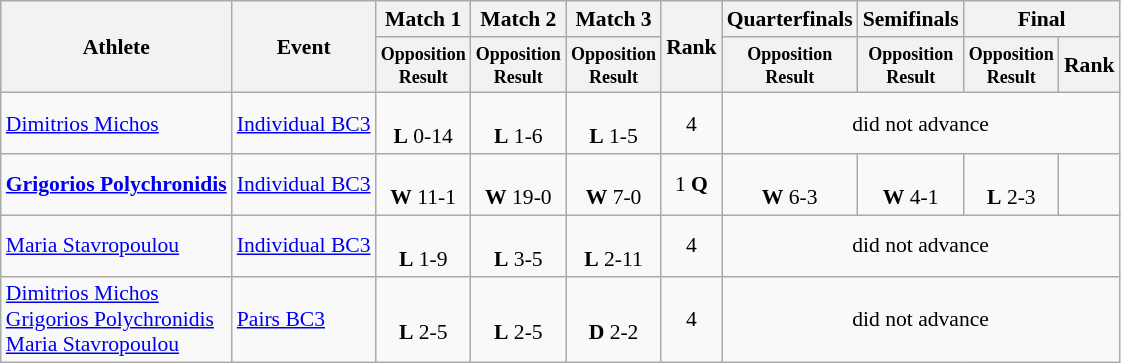<table class=wikitable style="font-size:90%">
<tr>
<th rowspan="2">Athlete</th>
<th rowspan="2">Event</th>
<th>Match 1</th>
<th>Match 2</th>
<th>Match 3</th>
<th rowspan="2">Rank</th>
<th>Quarterfinals</th>
<th>Semifinals</th>
<th colspan="2">Final</th>
</tr>
<tr>
<th style="line-height:1em"><small>Opposition<br>Result</small></th>
<th style="line-height:1em"><small>Opposition<br>Result</small></th>
<th style="line-height:1em"><small>Opposition<br>Result</small></th>
<th style="line-height:1em"><small>Opposition<br>Result</small></th>
<th style="line-height:1em"><small>Opposition<br>Result</small></th>
<th style="line-height:1em"><small>Opposition<br>Result</small></th>
<th>Rank</th>
</tr>
<tr>
<td><a href='#'>Dimitrios Michos</a></td>
<td><a href='#'>Individual BC3</a></td>
<td align="center"><br> <strong>L</strong> 0-14</td>
<td align="center"><br> <strong>L</strong> 1-6</td>
<td align="center"><br> <strong>L</strong> 1-5</td>
<td align="center">4</td>
<td align=center colspan="4">did not advance</td>
</tr>
<tr>
<td><strong><a href='#'>Grigorios Polychronidis</a></strong></td>
<td><a href='#'>Individual BC3</a></td>
<td align="center"><br> <strong>W</strong> 11-1</td>
<td align="center"><br> <strong>W</strong> 19-0</td>
<td align="center"><br> <strong>W</strong> 7-0</td>
<td align="center">1 <strong>Q</strong></td>
<td align="center"><br> <strong>W</strong> 6-3</td>
<td align="center"><br><strong>W</strong> 4-1</td>
<td align="center"><br><strong>L</strong> 2-3</td>
<td align="center"></td>
</tr>
<tr>
<td><a href='#'>Maria Stavropoulou</a></td>
<td><a href='#'>Individual BC3</a></td>
<td align="center"><br> <strong>L</strong> 1-9</td>
<td align="center"><br> <strong>L</strong> 3-5</td>
<td align="center"><br> <strong>L</strong> 2-11</td>
<td align="center">4</td>
<td align=center colspan="4">did not advance</td>
</tr>
<tr>
<td><a href='#'>Dimitrios Michos</a><br><a href='#'>Grigorios Polychronidis</a><br><a href='#'>Maria Stavropoulou</a></td>
<td><a href='#'>Pairs BC3</a></td>
<td align="center"><br> <strong>L</strong> 2-5</td>
<td align="center"><br> <strong>L</strong> 2-5</td>
<td align="center"><br> <strong>D</strong> 2-2</td>
<td align="center">4</td>
<td align=center colspan="4">did not advance</td>
</tr>
</table>
